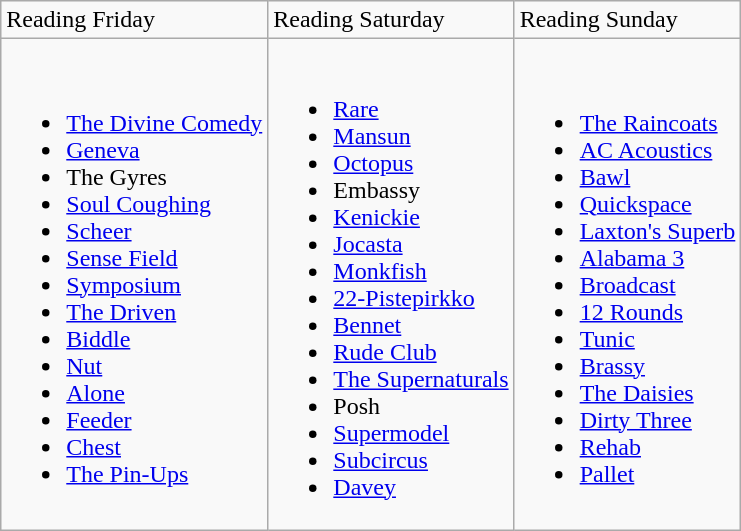<table class="wikitable">
<tr>
<td>Reading Friday</td>
<td>Reading Saturday</td>
<td>Reading Sunday</td>
</tr>
<tr>
<td><br><ul><li><a href='#'>The Divine Comedy</a></li><li><a href='#'>Geneva</a></li><li>The Gyres</li><li><a href='#'>Soul Coughing</a></li><li><a href='#'>Scheer</a></li><li><a href='#'>Sense Field</a></li><li><a href='#'>Symposium</a></li><li><a href='#'>The Driven</a></li><li><a href='#'>Biddle</a></li><li><a href='#'>Nut</a></li><li><a href='#'>Alone</a></li><li><a href='#'>Feeder</a></li><li><a href='#'>Chest</a></li><li><a href='#'>The Pin-Ups</a></li></ul></td>
<td><br><ul><li><a href='#'>Rare</a></li><li><a href='#'>Mansun</a></li><li><a href='#'>Octopus</a></li><li>Embassy</li><li><a href='#'>Kenickie</a></li><li><a href='#'>Jocasta</a></li><li><a href='#'>Monkfish</a></li><li><a href='#'>22-Pistepirkko</a></li><li><a href='#'>Bennet</a></li><li><a href='#'>Rude Club</a></li><li><a href='#'>The Supernaturals</a></li><li>Posh</li><li><a href='#'>Supermodel</a></li><li><a href='#'>Subcircus</a></li><li><a href='#'>Davey</a></li></ul></td>
<td><br><ul><li><a href='#'>The Raincoats</a></li><li><a href='#'>AC Acoustics</a></li><li><a href='#'>Bawl</a></li><li><a href='#'>Quickspace</a></li><li><a href='#'>Laxton's Superb</a></li><li><a href='#'>Alabama 3</a></li><li><a href='#'>Broadcast</a></li><li><a href='#'>12 Rounds</a></li><li><a href='#'>Tunic</a></li><li><a href='#'>Brassy</a></li><li><a href='#'>The Daisies</a></li><li><a href='#'>Dirty Three</a></li><li><a href='#'>Rehab</a></li><li><a href='#'>Pallet</a></li></ul></td>
</tr>
</table>
